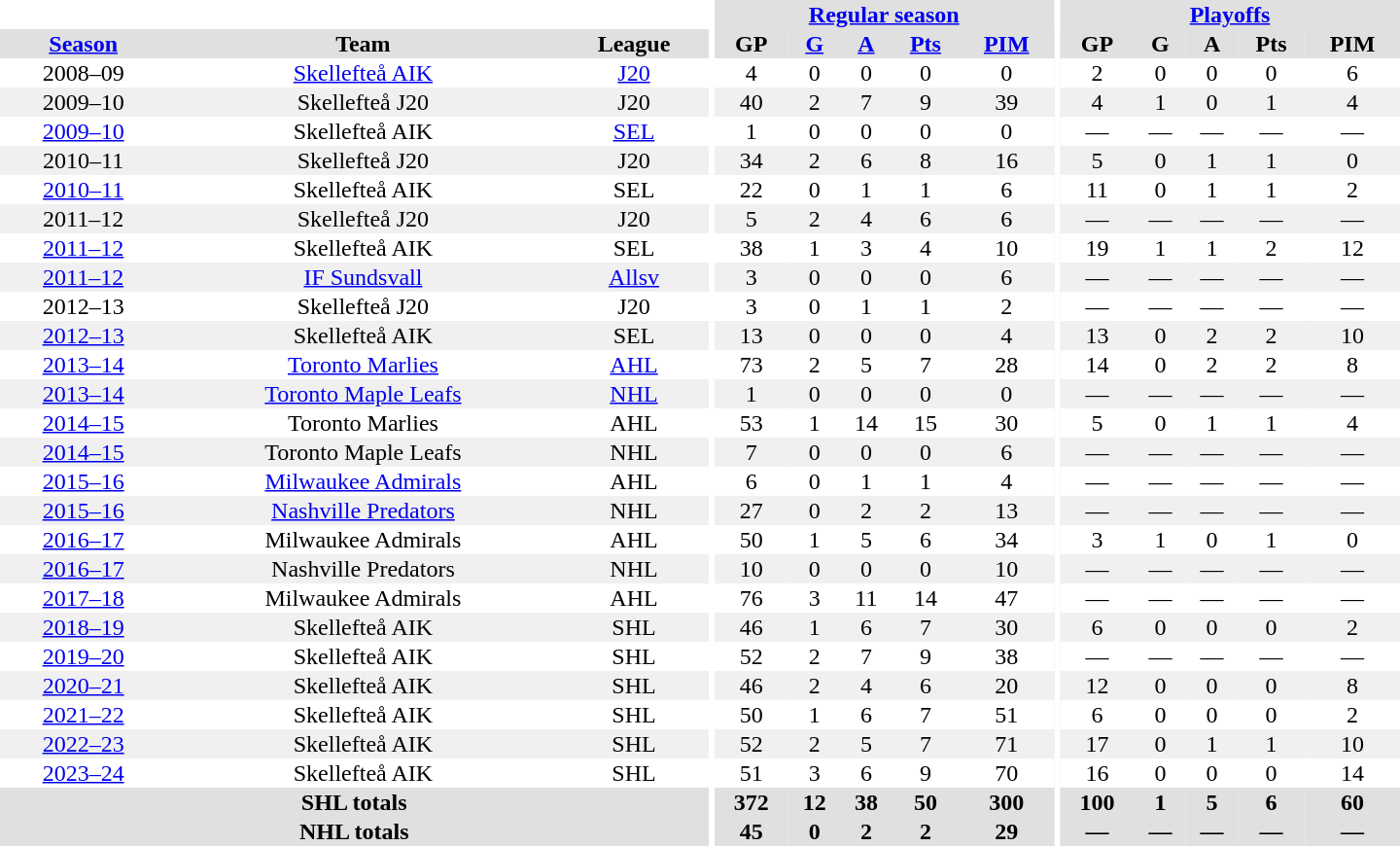<table border="0" cellpadding="1" cellspacing="0" style="text-align:center; width:60em">
<tr bgcolor="#e0e0e0">
<th colspan="3" bgcolor="#ffffff"></th>
<th rowspan="100" bgcolor="#ffffff"></th>
<th colspan="5"><a href='#'>Regular season</a></th>
<th rowspan="100" bgcolor="#ffffff"></th>
<th colspan="5"><a href='#'>Playoffs</a></th>
</tr>
<tr bgcolor="#e0e0e0">
<th><a href='#'>Season</a></th>
<th>Team</th>
<th>League</th>
<th>GP</th>
<th><a href='#'>G</a></th>
<th><a href='#'>A</a></th>
<th><a href='#'>Pts</a></th>
<th><a href='#'>PIM</a></th>
<th>GP</th>
<th>G</th>
<th>A</th>
<th>Pts</th>
<th>PIM</th>
</tr>
<tr ALIGN="center">
<td>2008–09</td>
<td><a href='#'>Skellefteå AIK</a></td>
<td><a href='#'>J20</a></td>
<td>4</td>
<td>0</td>
<td>0</td>
<td>0</td>
<td>0</td>
<td>2</td>
<td>0</td>
<td>0</td>
<td>0</td>
<td>6</td>
</tr>
<tr ALIGN="center" bgcolor="#f0f0f0">
<td>2009–10</td>
<td>Skellefteå J20</td>
<td J20 SuperElit>J20</td>
<td>40</td>
<td>2</td>
<td>7</td>
<td>9</td>
<td>39</td>
<td>4</td>
<td>1</td>
<td>0</td>
<td>1</td>
<td>4</td>
</tr>
<tr ALIGN="center">
<td><a href='#'>2009–10</a></td>
<td>Skellefteå AIK</td>
<td><a href='#'>SEL</a></td>
<td>1</td>
<td>0</td>
<td>0</td>
<td>0</td>
<td>0</td>
<td>—</td>
<td>—</td>
<td>—</td>
<td>—</td>
<td>—</td>
</tr>
<tr ALIGN="center" bgcolor="#f0f0f0">
<td>2010–11</td>
<td>Skellefteå J20</td>
<td J20 SuperElit>J20</td>
<td>34</td>
<td>2</td>
<td>6</td>
<td>8</td>
<td>16</td>
<td>5</td>
<td>0</td>
<td>1</td>
<td>1</td>
<td>0</td>
</tr>
<tr ALIGN="center">
<td><a href='#'>2010–11</a></td>
<td>Skellefteå AIK</td>
<td>SEL</td>
<td>22</td>
<td>0</td>
<td>1</td>
<td>1</td>
<td>6</td>
<td>11</td>
<td>0</td>
<td>1</td>
<td>1</td>
<td>2</td>
</tr>
<tr ALIGN="center" bgcolor="#f0f0f0">
<td>2011–12</td>
<td>Skellefteå J20</td>
<td J20 SuperElit>J20</td>
<td>5</td>
<td>2</td>
<td>4</td>
<td>6</td>
<td>6</td>
<td>—</td>
<td>—</td>
<td>—</td>
<td>—</td>
<td>—</td>
</tr>
<tr ALIGN="center">
<td><a href='#'>2011–12</a></td>
<td>Skellefteå AIK</td>
<td>SEL</td>
<td>38</td>
<td>1</td>
<td>3</td>
<td>4</td>
<td>10</td>
<td>19</td>
<td>1</td>
<td>1</td>
<td>2</td>
<td>12</td>
</tr>
<tr ALIGN="center" bgcolor="#f0f0f0">
<td><a href='#'>2011–12</a></td>
<td><a href='#'>IF Sundsvall</a></td>
<td><a href='#'>Allsv</a></td>
<td>3</td>
<td>0</td>
<td>0</td>
<td>0</td>
<td>6</td>
<td>—</td>
<td>—</td>
<td>—</td>
<td>—</td>
<td>—</td>
</tr>
<tr ALIGN="center">
<td>2012–13</td>
<td>Skellefteå J20</td>
<td J20 SuperElit>J20</td>
<td>3</td>
<td>0</td>
<td>1</td>
<td>1</td>
<td>2</td>
<td>—</td>
<td>—</td>
<td>—</td>
<td>—</td>
<td>—</td>
</tr>
<tr bgcolor="#f0f0f0">
<td><a href='#'>2012–13</a></td>
<td>Skellefteå AIK</td>
<td>SEL</td>
<td>13</td>
<td>0</td>
<td>0</td>
<td>0</td>
<td>4</td>
<td>13</td>
<td>0</td>
<td>2</td>
<td>2</td>
<td>10</td>
</tr>
<tr ALIGN="center">
<td><a href='#'>2013–14</a></td>
<td><a href='#'>Toronto Marlies</a></td>
<td><a href='#'>AHL</a></td>
<td>73</td>
<td>2</td>
<td>5</td>
<td>7</td>
<td>28</td>
<td>14</td>
<td>0</td>
<td>2</td>
<td>2</td>
<td>8</td>
</tr>
<tr ALIGN="center" bgcolor="#f0f0f0">
<td><a href='#'>2013–14</a></td>
<td><a href='#'>Toronto Maple Leafs</a></td>
<td><a href='#'>NHL</a></td>
<td>1</td>
<td>0</td>
<td>0</td>
<td>0</td>
<td>0</td>
<td>—</td>
<td>—</td>
<td>—</td>
<td>—</td>
<td>—</td>
</tr>
<tr ALIGN="center">
<td><a href='#'>2014–15</a></td>
<td>Toronto Marlies</td>
<td>AHL</td>
<td>53</td>
<td>1</td>
<td>14</td>
<td>15</td>
<td>30</td>
<td>5</td>
<td>0</td>
<td>1</td>
<td>1</td>
<td>4</td>
</tr>
<tr ALIGN="center" bgcolor="#f0f0f0">
<td><a href='#'>2014–15</a></td>
<td>Toronto Maple Leafs</td>
<td>NHL</td>
<td>7</td>
<td>0</td>
<td>0</td>
<td>0</td>
<td>6</td>
<td>—</td>
<td>—</td>
<td>—</td>
<td>—</td>
<td>—</td>
</tr>
<tr ALIGN="center">
<td><a href='#'>2015–16</a></td>
<td><a href='#'>Milwaukee Admirals</a></td>
<td>AHL</td>
<td>6</td>
<td>0</td>
<td>1</td>
<td>1</td>
<td>4</td>
<td>—</td>
<td>—</td>
<td>—</td>
<td>—</td>
<td>—</td>
</tr>
<tr ALIGN="center" bgcolor="#f0f0f0">
<td><a href='#'>2015–16</a></td>
<td><a href='#'>Nashville Predators</a></td>
<td>NHL</td>
<td>27</td>
<td>0</td>
<td>2</td>
<td>2</td>
<td>13</td>
<td>—</td>
<td>—</td>
<td>—</td>
<td>—</td>
<td>—</td>
</tr>
<tr ALIGN="center">
<td><a href='#'>2016–17</a></td>
<td>Milwaukee Admirals</td>
<td>AHL</td>
<td>50</td>
<td>1</td>
<td>5</td>
<td>6</td>
<td>34</td>
<td>3</td>
<td>1</td>
<td>0</td>
<td>1</td>
<td>0</td>
</tr>
<tr ALIGN="center" bgcolor="#f0f0f0">
<td><a href='#'>2016–17</a></td>
<td>Nashville Predators</td>
<td>NHL</td>
<td>10</td>
<td>0</td>
<td>0</td>
<td>0</td>
<td>10</td>
<td>—</td>
<td>—</td>
<td>—</td>
<td>—</td>
<td>—</td>
</tr>
<tr ALIGN="center">
<td><a href='#'>2017–18</a></td>
<td>Milwaukee Admirals</td>
<td>AHL</td>
<td>76</td>
<td>3</td>
<td>11</td>
<td>14</td>
<td>47</td>
<td>—</td>
<td>—</td>
<td>—</td>
<td>—</td>
<td>—</td>
</tr>
<tr bgcolor="#f0f0f0">
<td><a href='#'>2018–19</a></td>
<td>Skellefteå AIK</td>
<td>SHL</td>
<td>46</td>
<td>1</td>
<td>6</td>
<td>7</td>
<td>30</td>
<td>6</td>
<td>0</td>
<td>0</td>
<td>0</td>
<td>2</td>
</tr>
<tr ALIGN="center">
<td><a href='#'>2019–20</a></td>
<td>Skellefteå AIK</td>
<td>SHL</td>
<td>52</td>
<td>2</td>
<td>7</td>
<td>9</td>
<td>38</td>
<td>—</td>
<td>—</td>
<td>—</td>
<td>—</td>
<td>—</td>
</tr>
<tr bgcolor="#f0f0f0">
<td><a href='#'>2020–21</a></td>
<td>Skellefteå AIK</td>
<td>SHL</td>
<td>46</td>
<td>2</td>
<td>4</td>
<td>6</td>
<td>20</td>
<td>12</td>
<td>0</td>
<td>0</td>
<td>0</td>
<td>8</td>
</tr>
<tr>
<td><a href='#'>2021–22</a></td>
<td>Skellefteå AIK</td>
<td>SHL</td>
<td>50</td>
<td>1</td>
<td>6</td>
<td>7</td>
<td>51</td>
<td>6</td>
<td>0</td>
<td>0</td>
<td>0</td>
<td>2</td>
</tr>
<tr bgcolor="#f0f0f0">
<td><a href='#'>2022–23</a></td>
<td>Skellefteå AIK</td>
<td>SHL</td>
<td>52</td>
<td>2</td>
<td>5</td>
<td>7</td>
<td>71</td>
<td>17</td>
<td>0</td>
<td>1</td>
<td>1</td>
<td>10</td>
</tr>
<tr>
<td><a href='#'>2023–24</a></td>
<td>Skellefteå AIK</td>
<td>SHL</td>
<td>51</td>
<td>3</td>
<td>6</td>
<td>9</td>
<td>70</td>
<td>16</td>
<td>0</td>
<td>0</td>
<td>0</td>
<td>14</td>
</tr>
<tr bgcolor="#e0e0e0">
<th colspan="3">SHL totals</th>
<th>372</th>
<th>12</th>
<th>38</th>
<th>50</th>
<th>300</th>
<th>100</th>
<th>1</th>
<th>5</th>
<th>6</th>
<th>60</th>
</tr>
<tr bgcolor="#e0e0e0">
<th colspan="3">NHL totals</th>
<th>45</th>
<th>0</th>
<th>2</th>
<th>2</th>
<th>29</th>
<th>—</th>
<th>—</th>
<th>—</th>
<th>—</th>
<th>—</th>
</tr>
</table>
